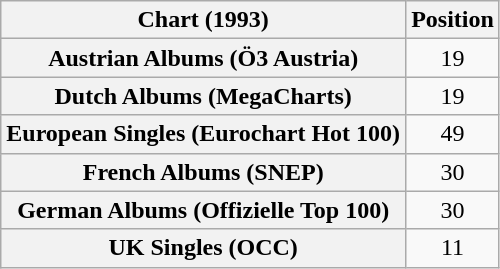<table class="wikitable sortable plainrowheaders" style="text-align:center">
<tr>
<th>Chart (1993)</th>
<th>Position</th>
</tr>
<tr>
<th scope="row">Austrian Albums (Ö3 Austria)</th>
<td>19</td>
</tr>
<tr>
<th scope="row">Dutch Albums (MegaCharts)</th>
<td>19</td>
</tr>
<tr>
<th scope="row">European Singles (Eurochart Hot 100)</th>
<td>49</td>
</tr>
<tr>
<th scope="row">French Albums (SNEP)</th>
<td>30</td>
</tr>
<tr>
<th scope="row">German Albums (Offizielle Top 100)</th>
<td>30</td>
</tr>
<tr>
<th scope="row">UK Singles (OCC)</th>
<td>11</td>
</tr>
</table>
